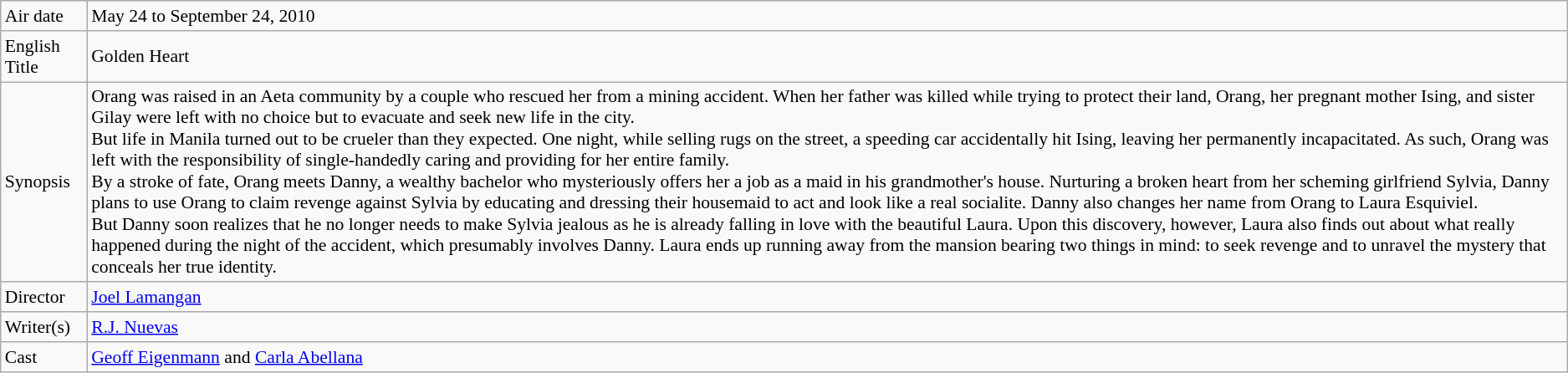<table class="wikitable" style="font-size:90%;">
<tr>
<td>Air date</td>
<td>May 24 to September 24, 2010</td>
</tr>
<tr>
<td>English Title</td>
<td>Golden Heart</td>
</tr>
<tr>
<td>Synopsis</td>
<td>Orang was raised in an Aeta community by a couple who rescued her from a mining accident. When her father was killed while trying to protect their land, Orang, her pregnant mother Ising, and sister Gilay were left with no choice but to evacuate and seek new life in the city.<br>But life in Manila turned out to be crueler than they expected. One night, while selling rugs on the street, a speeding car accidentally hit Ising, leaving her permanently incapacitated. As such, Orang was left with the responsibility of single-handedly caring and providing for her entire family.<br>By a stroke of fate, Orang meets Danny, a wealthy bachelor who mysteriously offers her a job as a maid in his grandmother's house. Nurturing a broken heart from her scheming girlfriend Sylvia, Danny plans to use Orang to claim revenge against Sylvia by educating and dressing their housemaid to act and look like a real socialite. Danny also changes her name from Orang to Laura Esquiviel.<br>But Danny soon realizes that he no longer needs to make Sylvia jealous as he is already falling in love with the beautiful Laura. Upon this discovery, however, Laura also finds out about what really happened during the night of the accident, which presumably involves Danny. Laura ends up running away from the mansion bearing two things in mind: to seek revenge and to unravel the mystery that conceals her true identity.</td>
</tr>
<tr>
<td>Director</td>
<td><a href='#'>Joel Lamangan</a></td>
</tr>
<tr>
<td>Writer(s)</td>
<td><a href='#'>R.J. Nuevas</a></td>
</tr>
<tr>
<td>Cast</td>
<td><a href='#'>Geoff Eigenmann</a> and <a href='#'>Carla Abellana</a></td>
</tr>
</table>
